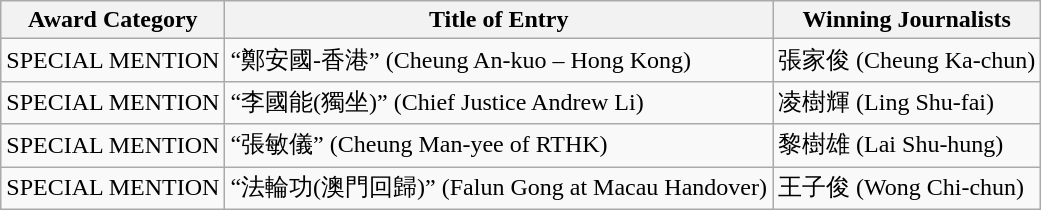<table class="wikitable">
<tr>
<th>Award Category</th>
<th>Title of Entry</th>
<th>Winning Journalists</th>
</tr>
<tr>
<td>SPECIAL MENTION</td>
<td>“鄭安國-香港” (Cheung An-kuo – Hong Kong)</td>
<td>張家俊 (Cheung Ka-chun)</td>
</tr>
<tr>
<td>SPECIAL MENTION</td>
<td>“李國能(獨坐)” (Chief Justice Andrew Li)</td>
<td>凌樹輝 (Ling Shu-fai)</td>
</tr>
<tr>
<td>SPECIAL MENTION</td>
<td>“張敏儀” (Cheung Man-yee of RTHK)</td>
<td>黎樹雄 (Lai Shu-hung)</td>
</tr>
<tr>
<td>SPECIAL MENTION</td>
<td>“法輪功(澳門回歸)” (Falun Gong at Macau Handover)</td>
<td>王子俊 (Wong Chi-chun)</td>
</tr>
</table>
